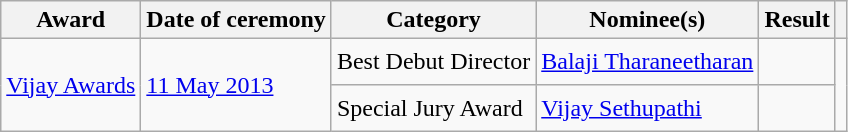<table class="wikitable plainrowheaders unsortable">
<tr>
<th scope="col">Award</th>
<th scope="col">Date of ceremony</th>
<th scope="col">Category</th>
<th scope="col">Nominee(s)</th>
<th scope="col">Result</th>
<th scope="col" class="unsortable"></th>
</tr>
<tr>
<td rowspan="2" scope="row"><a href='#'>Vijay Awards</a></td>
<td rowspan="2"><a href='#'>11 May 2013</a></td>
<td>Best Debut Director</td>
<td><a href='#'>Balaji Tharaneetharan</a></td>
<td></td>
<td rowspan="2" style="text-align:center;"><br><br><br></td>
</tr>
<tr>
<td>Special Jury Award</td>
<td><a href='#'>Vijay Sethupathi</a></td>
<td></td>
</tr>
</table>
